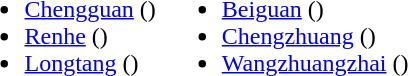<table>
<tr>
<td valign="top"><br><ul><li><a href='#'>Chengguan</a> ()</li><li><a href='#'>Renhe</a> ()</li><li><a href='#'>Longtang</a> ()</li></ul></td>
<td valign="top"><br><ul><li><a href='#'>Beiguan</a> ()</li><li><a href='#'>Chengzhuang</a> ()</li><li><a href='#'>Wangzhuangzhai</a> ()</li></ul></td>
</tr>
</table>
